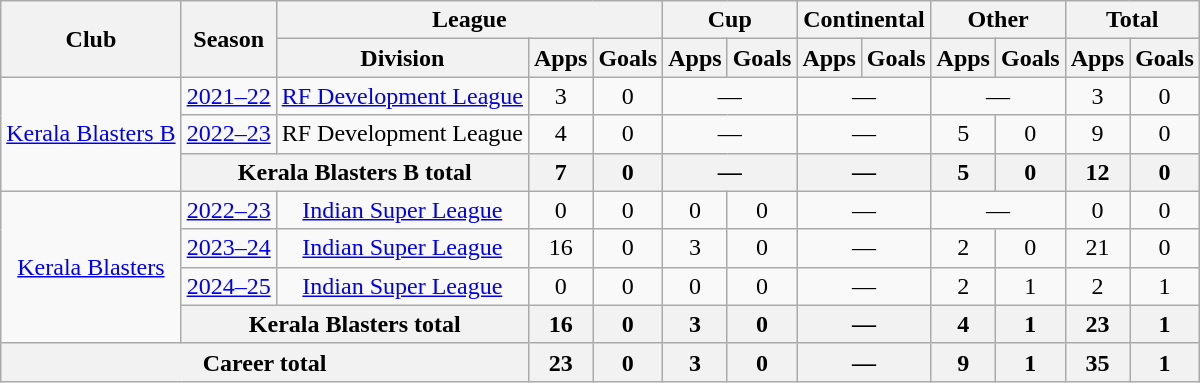<table class="wikitable" style="text-align: center;">
<tr>
<th rowspan="2">Club</th>
<th rowspan="2">Season</th>
<th colspan="3">League</th>
<th colspan="2">Cup</th>
<th colspan="2">Continental</th>
<th colspan="2">Other</th>
<th colspan="2">Total</th>
</tr>
<tr>
<th>Division</th>
<th>Apps</th>
<th>Goals</th>
<th>Apps</th>
<th>Goals</th>
<th>Apps</th>
<th>Goals</th>
<th>Apps</th>
<th>Goals</th>
<th>Apps</th>
<th>Goals</th>
</tr>
<tr>
<td rowspan="3"><a href='#'>Kerala Blasters B</a></td>
<td><a href='#'>2021–22</a></td>
<td><a href='#'>RF Development League</a></td>
<td>3</td>
<td>0</td>
<td colspan="2">—</td>
<td colspan="2">—</td>
<td colspan="2">—</td>
<td>3</td>
<td>0</td>
</tr>
<tr>
<td><a href='#'>2022–23</a></td>
<td>RF Development League</td>
<td>4</td>
<td>0</td>
<td colspan="2">—</td>
<td colspan="2">—</td>
<td>5</td>
<td>0</td>
<td>9</td>
<td>0</td>
</tr>
<tr>
<th colspan="2">Kerala Blasters B total</th>
<th>7</th>
<th>0</th>
<th colspan="2">—</th>
<th colspan="2">—</th>
<th>5</th>
<th>0</th>
<th>12</th>
<th>0</th>
</tr>
<tr>
<td rowspan="4"><a href='#'>Kerala Blasters</a></td>
<td><a href='#'>2022–23</a></td>
<td><a href='#'>Indian Super League</a></td>
<td>0</td>
<td>0</td>
<td>0</td>
<td>0</td>
<td colspan="2">—</td>
<td colspan="2">—</td>
<td>0</td>
<td>0</td>
</tr>
<tr>
<td><a href='#'>2023–24</a></td>
<td><a href='#'>Indian Super League</a></td>
<td>16</td>
<td>0</td>
<td>3</td>
<td>0</td>
<td colspan="2">—</td>
<td>2</td>
<td>0</td>
<td>21</td>
<td>0</td>
</tr>
<tr>
<td><a href='#'>2024–25</a></td>
<td><a href='#'>Indian Super League</a></td>
<td>0</td>
<td>0</td>
<td>0</td>
<td>0</td>
<td colspan="2">—</td>
<td>2</td>
<td>1</td>
<td>2</td>
<td>1</td>
</tr>
<tr>
<th colspan="2">Kerala Blasters total</th>
<th>16</th>
<th>0</th>
<th>3</th>
<th>0</th>
<th colspan="2"><strong>—</strong></th>
<th>4</th>
<th>1</th>
<th>23</th>
<th>1</th>
</tr>
<tr>
<th colspan="3">Career total</th>
<th>23</th>
<th>0</th>
<th>3</th>
<th>0</th>
<th colspan="2">—</th>
<th>9</th>
<th>1</th>
<th>35</th>
<th>1</th>
</tr>
</table>
